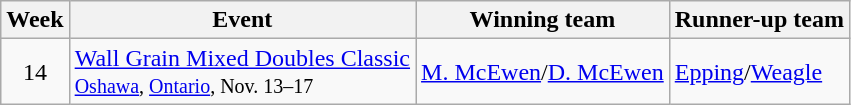<table class="wikitable">
<tr>
<th>Week</th>
<th>Event</th>
<th>Winning team</th>
<th>Runner-up team</th>
</tr>
<tr>
<td align=center>14</td>
<td><a href='#'>Wall Grain Mixed Doubles Classic</a> <br> <small><a href='#'>Oshawa</a>, <a href='#'>Ontario</a>, Nov. 13–17</small></td>
<td> <a href='#'>M. McEwen</a>/<a href='#'>D. McEwen</a></td>
<td> <a href='#'>Epping</a>/<a href='#'>Weagle</a></td>
</tr>
</table>
